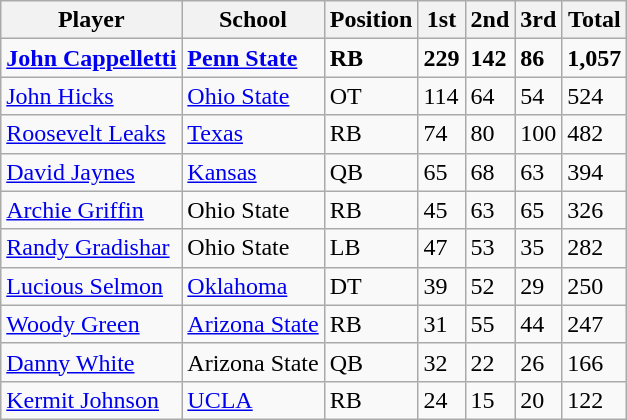<table class="wikitable">
<tr>
<th>Player</th>
<th>School</th>
<th>Position</th>
<th>1st</th>
<th>2nd</th>
<th>3rd</th>
<th>Total</th>
</tr>
<tr>
<td><strong><a href='#'>John Cappelletti</a></strong></td>
<td><strong><a href='#'>Penn State</a></strong></td>
<td><strong>RB</strong></td>
<td><strong>229</strong></td>
<td><strong>142</strong></td>
<td><strong>86</strong></td>
<td><strong>1,057</strong></td>
</tr>
<tr>
<td><a href='#'>John Hicks</a></td>
<td><a href='#'>Ohio State</a></td>
<td>OT</td>
<td>114</td>
<td>64</td>
<td>54</td>
<td>524</td>
</tr>
<tr>
<td><a href='#'>Roosevelt Leaks</a></td>
<td><a href='#'>Texas</a></td>
<td>RB</td>
<td>74</td>
<td>80</td>
<td>100</td>
<td>482</td>
</tr>
<tr>
<td><a href='#'>David Jaynes</a></td>
<td><a href='#'>Kansas</a></td>
<td>QB</td>
<td>65</td>
<td>68</td>
<td>63</td>
<td>394</td>
</tr>
<tr>
<td><a href='#'>Archie Griffin</a></td>
<td>Ohio State</td>
<td>RB</td>
<td>45</td>
<td>63</td>
<td>65</td>
<td>326</td>
</tr>
<tr>
<td><a href='#'>Randy Gradishar</a></td>
<td>Ohio State</td>
<td>LB</td>
<td>47</td>
<td>53</td>
<td>35</td>
<td>282</td>
</tr>
<tr>
<td><a href='#'>Lucious Selmon</a></td>
<td><a href='#'>Oklahoma</a></td>
<td>DT</td>
<td>39</td>
<td>52</td>
<td>29</td>
<td>250</td>
</tr>
<tr>
<td><a href='#'>Woody Green</a></td>
<td><a href='#'>Arizona State</a></td>
<td>RB</td>
<td>31</td>
<td>55</td>
<td>44</td>
<td>247</td>
</tr>
<tr>
<td><a href='#'>Danny White</a></td>
<td>Arizona State</td>
<td>QB</td>
<td>32</td>
<td>22</td>
<td>26</td>
<td>166</td>
</tr>
<tr>
<td><a href='#'>Kermit Johnson</a></td>
<td><a href='#'>UCLA</a></td>
<td>RB</td>
<td>24</td>
<td>15</td>
<td>20</td>
<td>122</td>
</tr>
</table>
